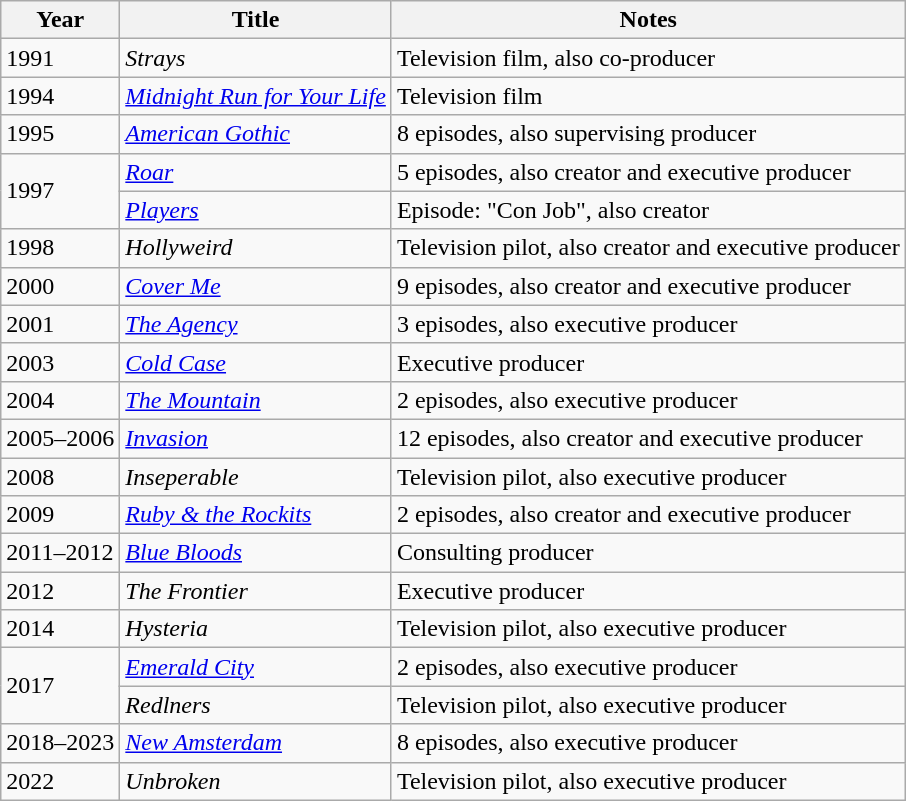<table class="wikitable">
<tr>
<th>Year</th>
<th>Title</th>
<th>Notes</th>
</tr>
<tr>
<td>1991</td>
<td><em>Strays</em></td>
<td>Television film, also co-producer</td>
</tr>
<tr>
<td>1994</td>
<td><em><a href='#'>Midnight Run for Your Life</a></em></td>
<td>Television film</td>
</tr>
<tr>
<td>1995</td>
<td><em><a href='#'>American Gothic</a></em></td>
<td>8 episodes, also supervising producer</td>
</tr>
<tr>
<td rowspan="2">1997</td>
<td><em><a href='#'>Roar</a></em></td>
<td>5 episodes, also creator and executive producer</td>
</tr>
<tr>
<td><em><a href='#'>Players</a></em></td>
<td>Episode: "Con Job", also creator</td>
</tr>
<tr>
<td>1998</td>
<td><em>Hollyweird</em></td>
<td>Television pilot, also creator and executive producer</td>
</tr>
<tr>
<td>2000</td>
<td><em><a href='#'>Cover Me</a></em></td>
<td>9 episodes, also creator and executive producer</td>
</tr>
<tr>
<td>2001</td>
<td><em><a href='#'>The Agency</a></em></td>
<td>3 episodes, also executive producer</td>
</tr>
<tr>
<td>2003</td>
<td><em><a href='#'>Cold Case</a></em></td>
<td>Executive producer</td>
</tr>
<tr>
<td>2004</td>
<td><em><a href='#'>The Mountain</a></em></td>
<td>2 episodes, also executive producer</td>
</tr>
<tr>
<td>2005–2006</td>
<td><em><a href='#'>Invasion</a></em></td>
<td>12 episodes, also creator and executive producer</td>
</tr>
<tr>
<td>2008</td>
<td><em>Inseperable</em></td>
<td>Television pilot, also executive producer</td>
</tr>
<tr>
<td>2009</td>
<td><em><a href='#'>Ruby & the Rockits</a></em></td>
<td>2 episodes, also creator and executive producer</td>
</tr>
<tr>
<td>2011–2012</td>
<td><em><a href='#'>Blue Bloods</a></em></td>
<td>Consulting producer</td>
</tr>
<tr>
<td>2012</td>
<td><em>The Frontier</em></td>
<td>Executive producer</td>
</tr>
<tr>
<td>2014</td>
<td><em>Hysteria</em></td>
<td>Television pilot, also executive producer</td>
</tr>
<tr>
<td rowspan="2">2017</td>
<td><em><a href='#'>Emerald City</a></em></td>
<td>2 episodes, also executive producer</td>
</tr>
<tr>
<td><em>Redlners</em></td>
<td>Television pilot, also executive producer</td>
</tr>
<tr>
<td>2018–2023</td>
<td><em><a href='#'>New Amsterdam</a></em></td>
<td>8 episodes, also executive producer</td>
</tr>
<tr>
<td>2022</td>
<td><em>Unbroken</em></td>
<td>Television pilot, also executive producer</td>
</tr>
</table>
